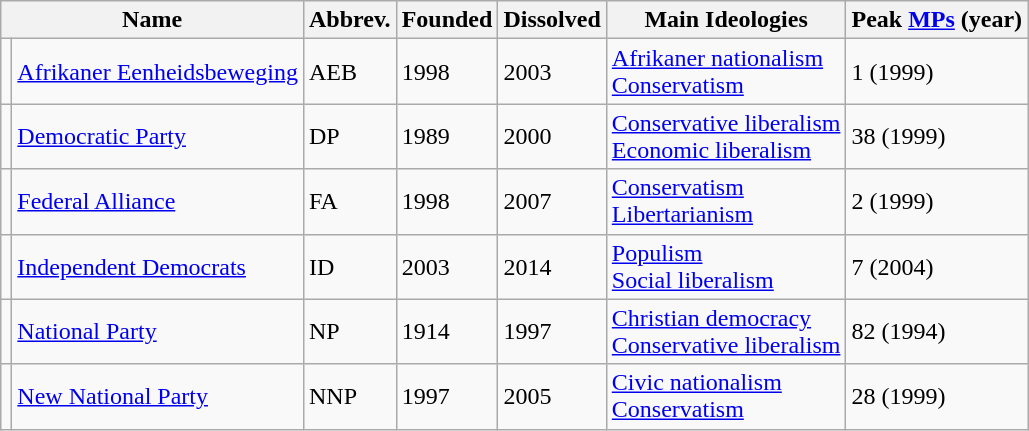<table class="wikitable">
<tr>
<th colspan="2">Name</th>
<th>Abbrev.</th>
<th>Founded</th>
<th>Dissolved</th>
<th>Main Ideologies</th>
<th>Peak <a href='#'>MPs</a> (year)</th>
</tr>
<tr>
<td></td>
<td><a href='#'>Afrikaner Eenheidsbeweging</a><br><small></small></td>
<td>AEB</td>
<td>1998</td>
<td>2003</td>
<td><a href='#'>Afrikaner nationalism</a><br><a href='#'>Conservatism</a></td>
<td>1 (1999)</td>
</tr>
<tr>
<td bgcolor=></td>
<td><a href='#'>Democratic Party</a><br><small></small></td>
<td>DP</td>
<td>1989</td>
<td>2000</td>
<td><a href='#'>Conservative liberalism</a><br><a href='#'>Economic liberalism</a></td>
<td>38 (1999)</td>
</tr>
<tr>
<td></td>
<td><a href='#'>Federal Alliance</a><br><small></small></td>
<td>FA</td>
<td>1998</td>
<td>2007</td>
<td><a href='#'>Conservatism</a><br><a href='#'>Libertarianism</a></td>
<td>2 (1999)</td>
</tr>
<tr>
<td bgcolor=></td>
<td><a href='#'>Independent Democrats</a></td>
<td>ID</td>
<td>2003</td>
<td>2014</td>
<td><a href='#'>Populism</a><br><a href='#'>Social liberalism</a></td>
<td>7 (2004)</td>
</tr>
<tr>
<td bgcolor=></td>
<td><a href='#'>National Party</a><br><small></small></td>
<td>NP</td>
<td>1914</td>
<td>1997</td>
<td><a href='#'>Christian democracy</a><br><a href='#'>Conservative liberalism</a></td>
<td>82 (1994)</td>
</tr>
<tr>
<td bgcolor=></td>
<td><a href='#'>New National Party</a><br><small></small></td>
<td>NNP</td>
<td>1997</td>
<td>2005</td>
<td><a href='#'>Civic nationalism</a><br><a href='#'>Conservatism</a></td>
<td>28 (1999)</td>
</tr>
</table>
